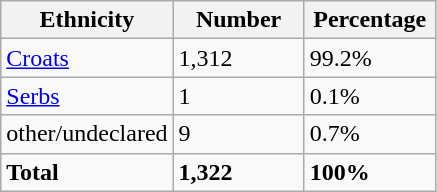<table class="wikitable">
<tr>
<th width="100px">Ethnicity</th>
<th width="80px">Number</th>
<th width="80px">Percentage</th>
</tr>
<tr>
<td><a href='#'>Croats</a></td>
<td>1,312</td>
<td>99.2%</td>
</tr>
<tr>
<td><a href='#'>Serbs</a></td>
<td>1</td>
<td>0.1%</td>
</tr>
<tr>
<td>other/undeclared</td>
<td>9</td>
<td>0.7%</td>
</tr>
<tr>
<td><strong>Total</strong></td>
<td><strong>1,322</strong></td>
<td><strong>100%</strong></td>
</tr>
</table>
